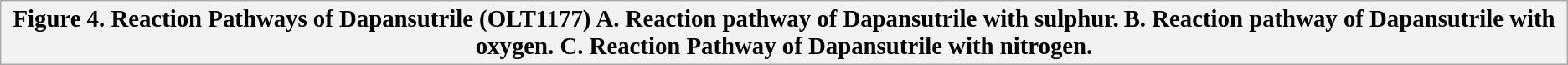<table class="wikitable">
<tr>
<th><big>Figure 4. <strong>Reaction Pathways of Dapansutrile (OLT1177)</strong></big> <big><strong>A. Reaction pathway of Dapansutrile with sulphur.</strong></big> <big><strong>B. Reaction pathway of Dapansutrile with oxygen. C. Reaction Pathway of Dapansutrile with nitrogen.</strong></big></th>
</tr>
</table>
